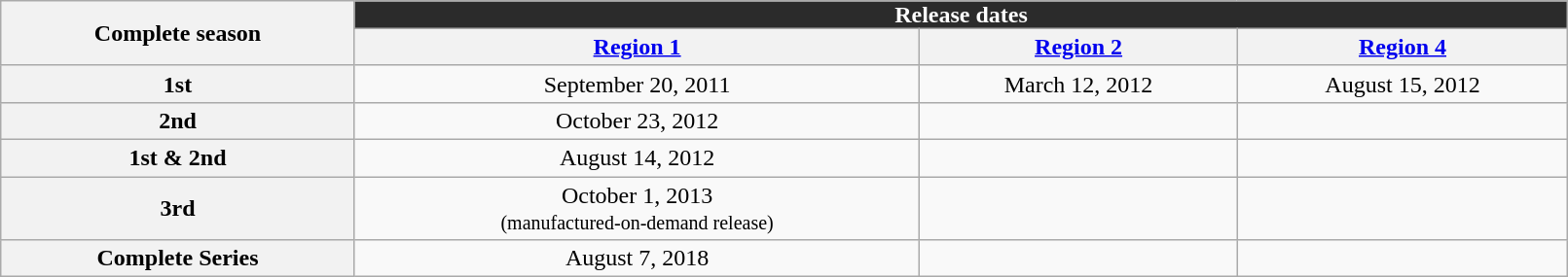<table class="wikitable" style="width:85%;">
<tr>
<th rowspan="2">Complete season</th>
<th colspan="3" style="background:#2b2b2b; color:white; padding:0 5px; text-align:center;">Release dates</th>
</tr>
<tr>
<th><a href='#'>Region 1</a></th>
<th><a href='#'>Region 2</a></th>
<th><a href='#'>Region 4</a></th>
</tr>
<tr>
<th>1st</th>
<td style="text-align:center">September 20, 2011</td>
<td style="text-align:center">March 12, 2012</td>
<td style="text-align:center">August 15, 2012</td>
</tr>
<tr>
<th>2nd</th>
<td style="text-align:center">October 23, 2012</td>
<td></td>
<td></td>
</tr>
<tr>
<th>1st & 2nd</th>
<td style="text-align:center">August 14, 2012</td>
<td></td>
<td></td>
</tr>
<tr>
<th>3rd</th>
<td style="text-align:center">October 1, 2013<br><small>(manufactured-on-demand release)</small></td>
<td></td>
<td></td>
</tr>
<tr>
<th>Complete Series</th>
<td style="text-align:center">August 7, 2018</td>
<td></td>
<td></td>
</tr>
</table>
